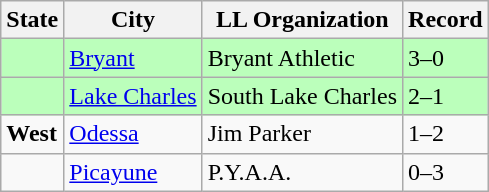<table class="wikitable">
<tr>
<th>State</th>
<th>City</th>
<th>LL Organization</th>
<th>Record</th>
</tr>
<tr bgcolor=#bbffbb>
<td><strong></strong></td>
<td><a href='#'>Bryant</a></td>
<td>Bryant Athletic</td>
<td>3–0</td>
</tr>
<tr bgcolor=#bbffbb>
<td><strong></strong></td>
<td><a href='#'>Lake Charles</a></td>
<td>South Lake Charles</td>
<td>2–1</td>
</tr>
<tr>
<td><strong> West</strong></td>
<td><a href='#'>Odessa</a></td>
<td>Jim Parker</td>
<td>1–2</td>
</tr>
<tr>
<td><strong></strong></td>
<td><a href='#'>Picayune</a></td>
<td>P.Y.A.A.</td>
<td>0–3</td>
</tr>
</table>
